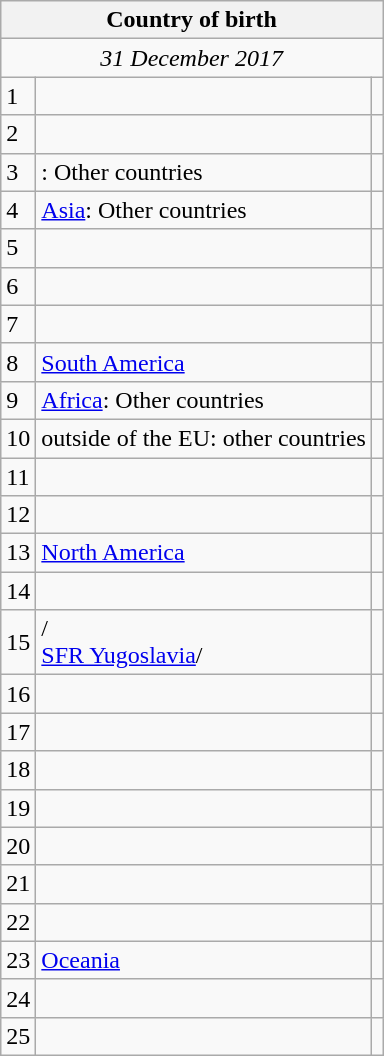<table class="wikitable collapsible collapsed">
<tr>
<th colspan=3>Country of birth</th>
</tr>
<tr>
<td colspan=3 style="text-align:center;"><em>31 December 2017</em></td>
</tr>
<tr>
<td>1</td>
<td></td>
<td align=right></td>
</tr>
<tr>
<td>2</td>
<td></td>
<td align=right></td>
</tr>
<tr>
<td>3</td>
<td>: Other countries</td>
<td align=right></td>
</tr>
<tr>
<td>4</td>
<td><a href='#'>Asia</a>: Other countries</td>
<td align=right></td>
</tr>
<tr>
<td>5</td>
<td></td>
<td align=right></td>
</tr>
<tr>
<td>6</td>
<td></td>
<td align=right></td>
</tr>
<tr>
<td>7</td>
<td></td>
<td align=right></td>
</tr>
<tr>
<td>8</td>
<td><a href='#'>South America</a></td>
<td align=right></td>
</tr>
<tr>
<td>9</td>
<td><a href='#'>Africa</a>: Other countries</td>
<td align=right></td>
</tr>
<tr>
<td>10</td>
<td> outside of the EU: other countries</td>
<td align=right></td>
</tr>
<tr>
<td>11</td>
<td></td>
<td align=right></td>
</tr>
<tr>
<td>12</td>
<td></td>
<td align=right></td>
</tr>
<tr>
<td>13</td>
<td><a href='#'>North America</a></td>
<td align=right></td>
</tr>
<tr>
<td>14</td>
<td></td>
<td align=right></td>
</tr>
<tr>
<td>15</td>
<td>/<br><a href='#'>SFR Yugoslavia</a>/</td>
<td align=right></td>
</tr>
<tr>
<td>16</td>
<td></td>
<td align=right></td>
</tr>
<tr>
<td>17</td>
<td></td>
<td align=right></td>
</tr>
<tr>
<td>18</td>
<td></td>
<td align=right></td>
</tr>
<tr>
<td>19</td>
<td></td>
<td align=right></td>
</tr>
<tr>
<td>20</td>
<td></td>
<td align=right></td>
</tr>
<tr>
<td>21</td>
<td></td>
<td align=right></td>
</tr>
<tr>
<td>22</td>
<td></td>
<td align=right></td>
</tr>
<tr>
<td>23</td>
<td><a href='#'>Oceania</a></td>
<td align=right></td>
</tr>
<tr>
<td>24</td>
<td></td>
<td align=right></td>
</tr>
<tr>
<td>25</td>
<td></td>
<td align=right></td>
</tr>
</table>
